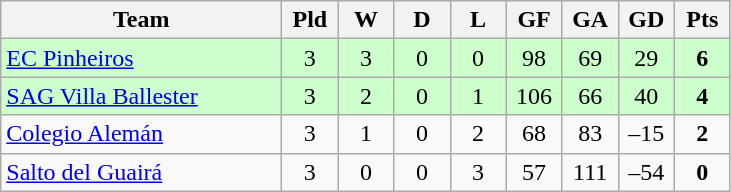<table class="wikitable" style="text-align: center;">
<tr>
<th width="180">Team</th>
<th width="30">Pld</th>
<th width="30">W</th>
<th width="30">D</th>
<th width="30">L</th>
<th width="30">GF</th>
<th width="30">GA</th>
<th width="30">GD</th>
<th width="30">Pts</th>
</tr>
<tr bgcolor=#ccffcc>
<td align="left"> <a href='#'>EC Pinheiros</a></td>
<td>3</td>
<td>3</td>
<td>0</td>
<td>0</td>
<td>98</td>
<td>69</td>
<td>29</td>
<td><strong>6</strong></td>
</tr>
<tr bgcolor=#ccffcc>
<td align="left"> <a href='#'>SAG Villa Ballester</a></td>
<td>3</td>
<td>2</td>
<td>0</td>
<td>1</td>
<td>106</td>
<td>66</td>
<td>40</td>
<td><strong>4</strong></td>
</tr>
<tr>
<td align="left"> <a href='#'>Colegio Alemán</a></td>
<td>3</td>
<td>1</td>
<td>0</td>
<td>2</td>
<td>68</td>
<td>83</td>
<td>–15</td>
<td><strong>2</strong></td>
</tr>
<tr>
<td align="left"> <a href='#'>Salto del Guairá</a></td>
<td>3</td>
<td>0</td>
<td>0</td>
<td>3</td>
<td>57</td>
<td>111</td>
<td>–54</td>
<td><strong>0</strong></td>
</tr>
</table>
